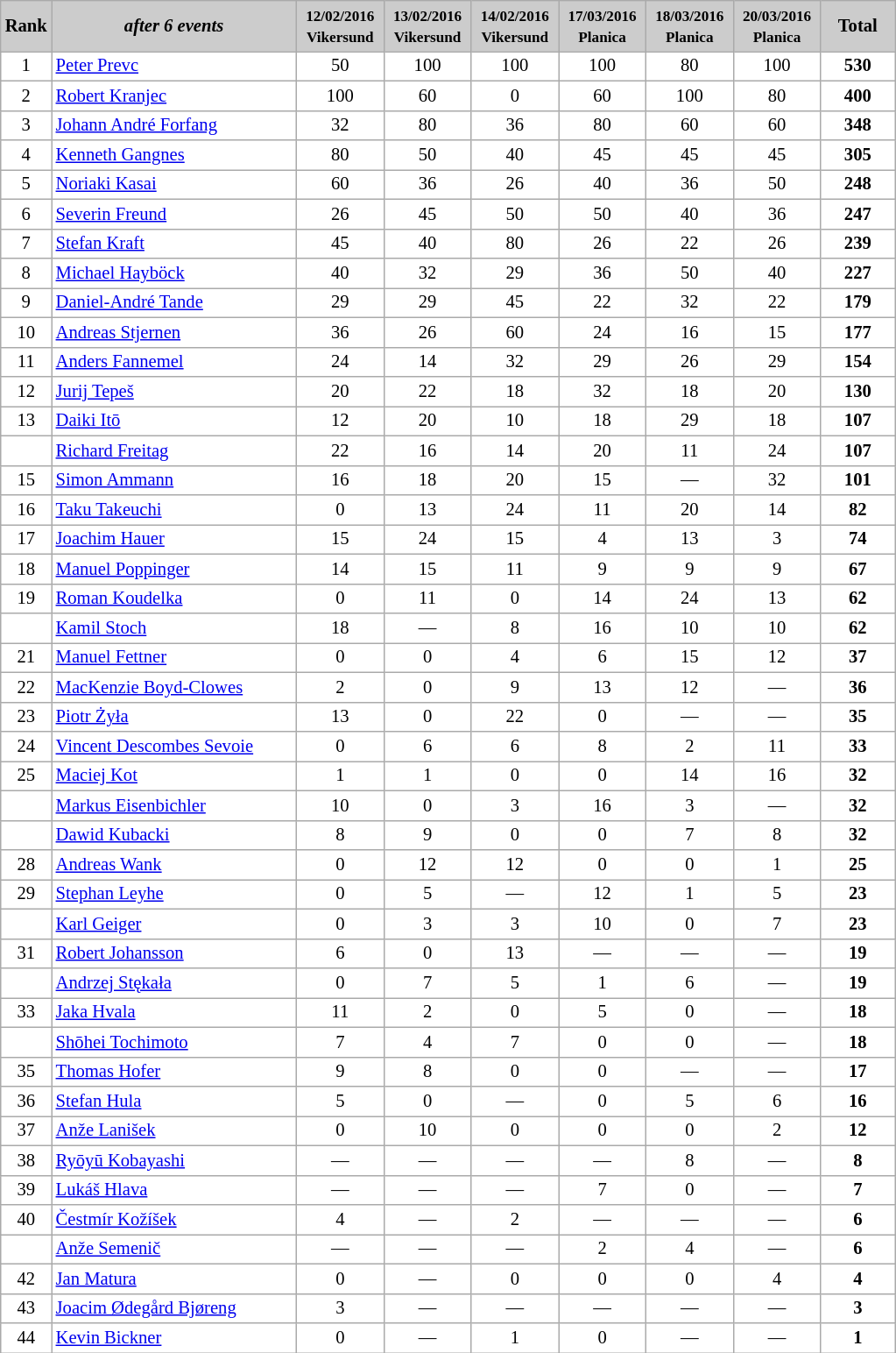<table class="wikitable plainrowheaders" style="background:#fff; font-size:86%; line-height:16px; border:gray solid 1px; border-collapse:collapse;">
<tr style="background:#ccc; text-align:center;">
<th scope="col" style="background:#ccc;" width=10px;">Rank</th>
<th scope="col" style="background:#ccc;" width=180px;"><em>after 6 events</em></th>
<th scope="col" style="background:#ccc;" width=60px;"><small>12/02/2016<br>Vikersund</small></th>
<th scope="col" style="background:#ccc;" width=60px;"><small>13/02/2016<br>Vikersund</small></th>
<th scope="col" style="background:#ccc;" width=60px;"><small>14/02/2016<br>Vikersund</small></th>
<th scope="col" style="background:#ccc;" width=60px;"><small>17/03/2016<br>Planica</small></th>
<th scope="col" style="background:#ccc;" width=60px;"><small>18/03/2016<br>Planica</small></th>
<th scope="col" style="background:#ccc;" width=60px;"><small>20/03/2016<br>Planica</small></th>
<th scope="col" style="background:#ccc;" width=50px;">Total</th>
</tr>
<tr align="center">
<td>1</td>
<td align="left"> <a href='#'>Peter Prevc</a></td>
<td>50</td>
<td>100</td>
<td>100</td>
<td>100</td>
<td>80</td>
<td>100</td>
<td><strong>530</strong></td>
</tr>
<tr align="center">
<td>2</td>
<td align="left"> <a href='#'>Robert Kranjec</a></td>
<td>100</td>
<td>60</td>
<td>0</td>
<td>60</td>
<td>100</td>
<td>80</td>
<td><strong>400</strong></td>
</tr>
<tr align="center">
<td>3</td>
<td align="left"> <a href='#'>Johann André Forfang</a></td>
<td>32</td>
<td>80</td>
<td>36</td>
<td>80</td>
<td>60</td>
<td>60</td>
<td><strong>348</strong></td>
</tr>
<tr align="center">
<td>4</td>
<td align="left"> <a href='#'>Kenneth Gangnes</a></td>
<td>80</td>
<td>50</td>
<td>40</td>
<td>45</td>
<td>45</td>
<td>45</td>
<td><strong>305</strong></td>
</tr>
<tr align="center">
<td>5</td>
<td align="left"> <a href='#'>Noriaki Kasai</a></td>
<td>60</td>
<td>36</td>
<td>26</td>
<td>40</td>
<td>36</td>
<td>50</td>
<td><strong>248</strong></td>
</tr>
<tr align="center">
<td>6</td>
<td align="left"> <a href='#'>Severin Freund</a></td>
<td>26</td>
<td>45</td>
<td>50</td>
<td>50</td>
<td>40</td>
<td>36</td>
<td><strong>247</strong></td>
</tr>
<tr align="center">
<td>7</td>
<td align="left"> <a href='#'>Stefan Kraft</a></td>
<td>45</td>
<td>40</td>
<td>80</td>
<td>26</td>
<td>22</td>
<td>26</td>
<td><strong>239</strong></td>
</tr>
<tr align="center">
<td>8</td>
<td align="left"> <a href='#'>Michael Hayböck</a></td>
<td>40</td>
<td>32</td>
<td>29</td>
<td>36</td>
<td>50</td>
<td>40</td>
<td><strong>227</strong></td>
</tr>
<tr align="center">
<td>9</td>
<td align="left"> <a href='#'>Daniel-André Tande</a></td>
<td>29</td>
<td>29</td>
<td>45</td>
<td>22</td>
<td>32</td>
<td>22</td>
<td><strong>179</strong></td>
</tr>
<tr align="center">
<td>10</td>
<td align="left"> <a href='#'>Andreas Stjernen</a></td>
<td>36</td>
<td>26</td>
<td>60</td>
<td>24</td>
<td>16</td>
<td>15</td>
<td><strong>177</strong></td>
</tr>
<tr align="center">
<td>11</td>
<td align="left"> <a href='#'>Anders Fannemel</a></td>
<td>24</td>
<td>14</td>
<td>32</td>
<td>29</td>
<td>26</td>
<td>29</td>
<td><strong>154</strong></td>
</tr>
<tr align="center">
<td>12</td>
<td align="left"> <a href='#'>Jurij Tepeš</a></td>
<td>20</td>
<td>22</td>
<td>18</td>
<td>32</td>
<td>18</td>
<td>20</td>
<td><strong>130</strong></td>
</tr>
<tr align="center">
<td>13</td>
<td align="left"> <a href='#'>Daiki Itō</a></td>
<td>12</td>
<td>20</td>
<td>10</td>
<td>18</td>
<td>29</td>
<td>18</td>
<td><strong>107</strong></td>
</tr>
<tr align="center">
<td></td>
<td align="left"> <a href='#'>Richard Freitag</a></td>
<td>22</td>
<td>16</td>
<td>14</td>
<td>20</td>
<td>11</td>
<td>24</td>
<td><strong>107</strong></td>
</tr>
<tr align="center">
<td>15</td>
<td align="left"> <a href='#'>Simon Ammann</a></td>
<td>16</td>
<td>18</td>
<td>20</td>
<td>15</td>
<td>—</td>
<td>32</td>
<td><strong>101</strong></td>
</tr>
<tr align="center">
<td>16</td>
<td align="left"> <a href='#'>Taku Takeuchi</a></td>
<td>0</td>
<td>13</td>
<td>24</td>
<td>11</td>
<td>20</td>
<td>14</td>
<td><strong>82</strong></td>
</tr>
<tr align="center">
<td>17</td>
<td align="left"> <a href='#'>Joachim Hauer</a></td>
<td>15</td>
<td>24</td>
<td>15</td>
<td>4</td>
<td>13</td>
<td>3</td>
<td><strong>74</strong></td>
</tr>
<tr align="center">
<td>18</td>
<td align="left"> <a href='#'>Manuel Poppinger</a></td>
<td>14</td>
<td>15</td>
<td>11</td>
<td>9</td>
<td>9</td>
<td>9</td>
<td><strong>67</strong></td>
</tr>
<tr align="center">
<td>19</td>
<td align="left"> <a href='#'>Roman Koudelka</a></td>
<td>0</td>
<td>11</td>
<td>0</td>
<td>14</td>
<td>24</td>
<td>13</td>
<td><strong>62</strong></td>
</tr>
<tr align="center">
<td></td>
<td align="left"> <a href='#'>Kamil Stoch</a></td>
<td>18</td>
<td>—</td>
<td>8</td>
<td>16</td>
<td>10</td>
<td>10</td>
<td><strong>62</strong></td>
</tr>
<tr align="center">
<td>21</td>
<td align="left"> <a href='#'>Manuel Fettner</a></td>
<td>0</td>
<td>0</td>
<td>4</td>
<td>6</td>
<td>15</td>
<td>12</td>
<td><strong>37</strong></td>
</tr>
<tr align="center">
<td>22</td>
<td align="left"> <a href='#'>MacKenzie Boyd-Clowes</a></td>
<td>2</td>
<td>0</td>
<td>9</td>
<td>13</td>
<td>12</td>
<td>—</td>
<td><strong>36</strong></td>
</tr>
<tr align="center">
<td>23</td>
<td align="left"> <a href='#'>Piotr Żyła</a></td>
<td>13</td>
<td>0</td>
<td>22</td>
<td>0</td>
<td>—</td>
<td>—</td>
<td><strong>35</strong></td>
</tr>
<tr align="center">
<td>24</td>
<td align="left"> <a href='#'>Vincent Descombes Sevoie</a></td>
<td>0</td>
<td>6</td>
<td>6</td>
<td>8</td>
<td>2</td>
<td>11</td>
<td><strong>33</strong></td>
</tr>
<tr align="center">
<td>25</td>
<td align="left"> <a href='#'>Maciej Kot</a></td>
<td>1</td>
<td>1</td>
<td>0</td>
<td>0</td>
<td>14</td>
<td>16</td>
<td><strong>32</strong></td>
</tr>
<tr align="center">
<td></td>
<td align="left"> <a href='#'>Markus Eisenbichler</a></td>
<td>10</td>
<td>0</td>
<td>3</td>
<td>16</td>
<td>3</td>
<td>—</td>
<td><strong>32</strong></td>
</tr>
<tr align="center">
<td></td>
<td align="left"> <a href='#'>Dawid Kubacki</a></td>
<td>8</td>
<td>9</td>
<td>0</td>
<td>0</td>
<td>7</td>
<td>8</td>
<td><strong>32</strong></td>
</tr>
<tr align="center">
<td>28</td>
<td align="left"> <a href='#'>Andreas Wank</a></td>
<td>0</td>
<td>12</td>
<td>12</td>
<td>0</td>
<td>0</td>
<td>1</td>
<td><strong>25</strong></td>
</tr>
<tr align="center">
<td>29</td>
<td align="left"> <a href='#'>Stephan Leyhe</a></td>
<td>0</td>
<td>5</td>
<td>—</td>
<td>12</td>
<td>1</td>
<td>5</td>
<td><strong>23</strong></td>
</tr>
<tr align="center">
<td></td>
<td align="left"> <a href='#'>Karl Geiger</a></td>
<td>0</td>
<td>3</td>
<td>3</td>
<td>10</td>
<td>0</td>
<td>7</td>
<td><strong>23</strong></td>
</tr>
<tr align="center">
<td>31</td>
<td align="left"> <a href='#'>Robert Johansson</a></td>
<td>6</td>
<td>0</td>
<td>13</td>
<td>—</td>
<td>—</td>
<td>—</td>
<td><strong>19</strong></td>
</tr>
<tr align="center">
<td></td>
<td align="left"> <a href='#'>Andrzej Stękała</a></td>
<td>0</td>
<td>7</td>
<td>5</td>
<td>1</td>
<td>6</td>
<td>—</td>
<td><strong>19</strong></td>
</tr>
<tr align="center">
<td>33</td>
<td align="left"> <a href='#'>Jaka Hvala</a></td>
<td>11</td>
<td>2</td>
<td>0</td>
<td>5</td>
<td>0</td>
<td>—</td>
<td><strong>18</strong></td>
</tr>
<tr align="center">
<td></td>
<td align="left"> <a href='#'>Shōhei Tochimoto</a></td>
<td>7</td>
<td>4</td>
<td>7</td>
<td>0</td>
<td>0</td>
<td>—</td>
<td><strong>18</strong></td>
</tr>
<tr align="center">
<td>35</td>
<td align="left"> <a href='#'>Thomas Hofer</a></td>
<td>9</td>
<td>8</td>
<td>0</td>
<td>0</td>
<td>—</td>
<td>—</td>
<td><strong>17</strong></td>
</tr>
<tr align="center">
<td>36</td>
<td align="left"> <a href='#'>Stefan Hula</a></td>
<td>5</td>
<td>0</td>
<td>—</td>
<td>0</td>
<td>5</td>
<td>6</td>
<td><strong>16</strong></td>
</tr>
<tr align="center">
<td>37</td>
<td align="left"> <a href='#'>Anže Lanišek</a></td>
<td>0</td>
<td>10</td>
<td>0</td>
<td>0</td>
<td>0</td>
<td>2</td>
<td><strong>12</strong></td>
</tr>
<tr align="center">
<td>38</td>
<td align="left"> <a href='#'>Ryōyū Kobayashi</a></td>
<td>—</td>
<td>—</td>
<td>—</td>
<td>—</td>
<td>8</td>
<td>—</td>
<td><strong>8</strong></td>
</tr>
<tr align="center">
<td>39</td>
<td align="left"> <a href='#'>Lukáš Hlava</a></td>
<td>—</td>
<td>—</td>
<td>—</td>
<td>7</td>
<td>0</td>
<td>—</td>
<td><strong>7</strong></td>
</tr>
<tr align="center">
<td>40</td>
<td align="left"> <a href='#'>Čestmír Kožíšek</a></td>
<td>4</td>
<td>—</td>
<td>2</td>
<td>—</td>
<td>—</td>
<td>—</td>
<td><strong>6</strong></td>
</tr>
<tr align="center">
<td></td>
<td align="left"> <a href='#'>Anže Semenič</a></td>
<td>—</td>
<td>—</td>
<td>—</td>
<td>2</td>
<td>4</td>
<td>—</td>
<td><strong>6</strong></td>
</tr>
<tr align="center">
<td>42</td>
<td align="left"> <a href='#'>Jan Matura</a></td>
<td>0</td>
<td>—</td>
<td>0</td>
<td>0</td>
<td>0</td>
<td>4</td>
<td><strong>4</strong></td>
</tr>
<tr align="center">
<td>43</td>
<td align="left"> <a href='#'>Joacim Ødegård Bjøreng</a></td>
<td>3</td>
<td>—</td>
<td>—</td>
<td>—</td>
<td>—</td>
<td>—</td>
<td><strong>3</strong></td>
</tr>
<tr align="center">
<td>44</td>
<td align="left"> <a href='#'>Kevin Bickner</a></td>
<td>0</td>
<td>—</td>
<td>1</td>
<td>0</td>
<td>—</td>
<td>—</td>
<td><strong>1</strong></td>
</tr>
</table>
